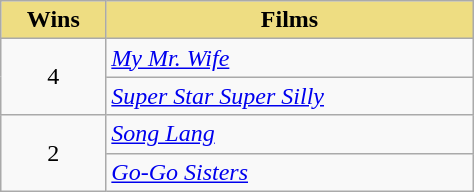<table class="wikitable" align="center" style="width:25%">
<tr>
<th style="background:#EEDD82;" align="center">Wins</th>
<th style="background:#EEDD82;" align="center">Films</th>
</tr>
<tr>
<td rowspan="2" style="text-align:center">4</td>
<td><em><a href='#'>My Mr. Wife</a></em></td>
</tr>
<tr>
<td><em><a href='#'>Super Star Super Silly</a></em></td>
</tr>
<tr>
<td rowspan="2" style="text-align:center">2</td>
<td><em><a href='#'>Song Lang</a></em></td>
</tr>
<tr>
<td><em><a href='#'>Go-Go Sisters</a></em></td>
</tr>
</table>
